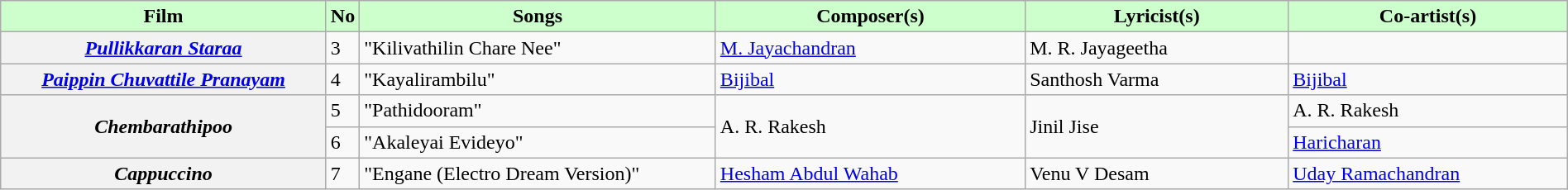<table class="wikitable plainrowheaders" width="100%" textcolor:#000;">
<tr style="background:#cfc; text-align:center;">
<td scope="col" width=21%><strong>Film</strong></td>
<td><strong>No</strong></td>
<td scope="col" width=23%><strong>Songs</strong></td>
<td scope="col" width=20%><strong>Composer(s)</strong></td>
<td scope="col" width=17%><strong>Lyricist(s)</strong></td>
<td scope="col" width=18%><strong>Co-artist(s)</strong></td>
</tr>
<tr>
<th scope="row"><em><a href='#'>Pullikkaran Staraa</a></em></th>
<td>3</td>
<td>"Kilivathilin Chare Nee"</td>
<td><a href='#'>M. Jayachandran</a></td>
<td>M. R. Jayageetha</td>
<td></td>
</tr>
<tr>
<th scope="row"><em><a href='#'>Paippin Chuvattile Pranayam</a></em></th>
<td>4</td>
<td>"Kayalirambilu"</td>
<td><a href='#'>Bijibal</a></td>
<td>Santhosh Varma</td>
<td><a href='#'>Bijibal</a></td>
</tr>
<tr>
<th scope="row" rowspan="2"><em>Chembarathipoo</em></th>
<td>5</td>
<td>"Pathidooram"</td>
<td rowspan="2">A. R. Rakesh</td>
<td rowspan="2">Jinil Jise</td>
<td>A. R. Rakesh</td>
</tr>
<tr>
<td>6</td>
<td>"Akaleyai Evideyo"</td>
<td><a href='#'>Haricharan</a></td>
</tr>
<tr>
<th scope="row"><em>Cappuccino</em></th>
<td>7</td>
<td>"Engane (Electro Dream Version)"</td>
<td><a href='#'>Hesham Abdul Wahab</a></td>
<td>Venu V Desam</td>
<td><a href='#'>Uday Ramachandran</a></td>
</tr>
</table>
